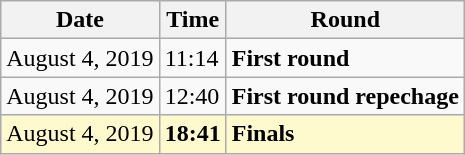<table class="wikitable">
<tr>
<th>Date</th>
<th>Time</th>
<th>Round</th>
</tr>
<tr>
<td>August 4, 2019</td>
<td>11:14</td>
<td><strong>First round</strong></td>
</tr>
<tr>
<td>August 4, 2019</td>
<td>12:40</td>
<td><strong>First round repechage</strong></td>
</tr>
<tr style=background:lemonchiffon>
<td>August 4, 2019</td>
<td><strong>18:41</strong></td>
<td><strong>Finals</strong></td>
</tr>
</table>
